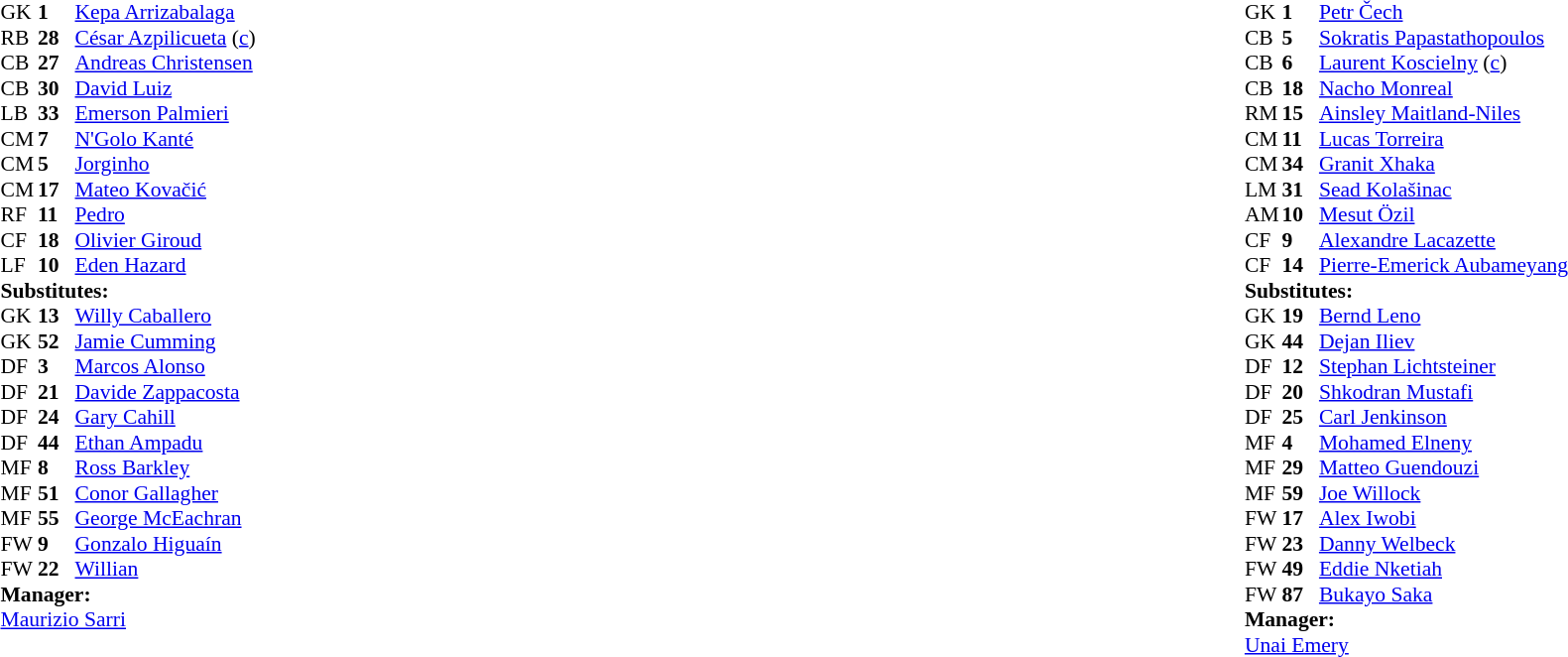<table style="width:100%;">
<tr>
<td style="vertical-align:top; width:40%;"><br><table style="font-size:90%" cellspacing="0" cellpadding="0">
<tr>
<th width=25></th>
<th width=25></th>
</tr>
<tr>
<td>GK</td>
<td><strong>1</strong></td>
<td> <a href='#'>Kepa Arrizabalaga</a></td>
</tr>
<tr>
<td>RB</td>
<td><strong>28</strong></td>
<td> <a href='#'>César Azpilicueta</a> (<a href='#'>c</a>)</td>
</tr>
<tr>
<td>CB</td>
<td><strong>27</strong></td>
<td> <a href='#'>Andreas Christensen</a></td>
<td></td>
</tr>
<tr>
<td>CB</td>
<td><strong>30</strong></td>
<td> <a href='#'>David Luiz</a></td>
</tr>
<tr>
<td>LB</td>
<td><strong>33</strong></td>
<td> <a href='#'>Emerson Palmieri</a></td>
</tr>
<tr>
<td>CM</td>
<td><strong>7</strong></td>
<td> <a href='#'>N'Golo Kanté</a></td>
</tr>
<tr>
<td>CM</td>
<td><strong>5</strong></td>
<td> <a href='#'>Jorginho</a></td>
</tr>
<tr>
<td>CM</td>
<td><strong>17</strong></td>
<td> <a href='#'>Mateo Kovačić</a></td>
<td></td>
<td></td>
</tr>
<tr>
<td>RF</td>
<td><strong>11</strong></td>
<td> <a href='#'>Pedro</a></td>
<td></td>
<td></td>
</tr>
<tr>
<td>CF</td>
<td><strong>18</strong></td>
<td> <a href='#'>Olivier Giroud</a></td>
</tr>
<tr>
<td>LF</td>
<td><strong>10</strong></td>
<td> <a href='#'>Eden Hazard</a></td>
<td></td>
<td></td>
</tr>
<tr>
<td colspan=3><strong>Substitutes:</strong></td>
</tr>
<tr>
<td>GK</td>
<td><strong>13</strong></td>
<td> <a href='#'>Willy Caballero</a></td>
</tr>
<tr>
<td>GK</td>
<td><strong>52</strong></td>
<td> <a href='#'>Jamie Cumming</a></td>
</tr>
<tr>
<td>DF</td>
<td><strong>3</strong></td>
<td> <a href='#'>Marcos Alonso</a></td>
</tr>
<tr>
<td>DF</td>
<td><strong>21</strong></td>
<td> <a href='#'>Davide Zappacosta</a></td>
<td></td>
<td></td>
</tr>
<tr>
<td>DF</td>
<td><strong>24</strong></td>
<td> <a href='#'>Gary Cahill</a></td>
</tr>
<tr>
<td>DF</td>
<td><strong>44</strong></td>
<td> <a href='#'>Ethan Ampadu</a></td>
</tr>
<tr>
<td>MF</td>
<td><strong>8</strong></td>
<td> <a href='#'>Ross Barkley</a></td>
<td></td>
<td></td>
</tr>
<tr>
<td>MF</td>
<td><strong>51</strong></td>
<td> <a href='#'>Conor Gallagher</a></td>
</tr>
<tr>
<td>MF</td>
<td><strong>55</strong></td>
<td> <a href='#'>George McEachran</a></td>
</tr>
<tr>
<td>FW</td>
<td><strong>9</strong></td>
<td> <a href='#'>Gonzalo Higuaín</a></td>
</tr>
<tr>
<td>FW</td>
<td><strong>22</strong></td>
<td> <a href='#'>Willian</a></td>
<td></td>
<td></td>
</tr>
<tr>
<td colspan=3><strong>Manager:</strong></td>
</tr>
<tr>
<td colspan=3> <a href='#'>Maurizio Sarri</a></td>
</tr>
</table>
</td>
<td style="vertical-align:top"></td>
<td style="vertical-align:top;width:50%"><br><table style="font-size:90%; margin:auto" cellspacing="0" cellpadding="0">
<tr>
<th width=25></th>
<th width=25></th>
</tr>
<tr>
<td>GK</td>
<td><strong>1</strong></td>
<td> <a href='#'>Petr Čech</a></td>
</tr>
<tr>
<td>CB</td>
<td><strong>5</strong></td>
<td> <a href='#'>Sokratis Papastathopoulos</a></td>
</tr>
<tr>
<td>CB</td>
<td><strong>6</strong></td>
<td> <a href='#'>Laurent Koscielny</a> (<a href='#'>c</a>)</td>
</tr>
<tr>
<td>CB</td>
<td><strong>18</strong></td>
<td> <a href='#'>Nacho Monreal</a></td>
<td></td>
<td></td>
</tr>
<tr>
<td>RM</td>
<td><strong>15</strong></td>
<td> <a href='#'>Ainsley Maitland-Niles</a></td>
</tr>
<tr>
<td>CM</td>
<td><strong>11</strong></td>
<td> <a href='#'>Lucas Torreira</a></td>
<td></td>
<td></td>
</tr>
<tr>
<td>CM</td>
<td><strong>34</strong></td>
<td> <a href='#'>Granit Xhaka</a></td>
</tr>
<tr>
<td>LM</td>
<td><strong>31</strong></td>
<td> <a href='#'>Sead Kolašinac</a></td>
</tr>
<tr>
<td>AM</td>
<td><strong>10</strong></td>
<td> <a href='#'>Mesut Özil</a></td>
<td></td>
<td></td>
</tr>
<tr>
<td>CF</td>
<td><strong>9</strong></td>
<td> <a href='#'>Alexandre Lacazette</a></td>
</tr>
<tr>
<td>CF</td>
<td><strong>14</strong></td>
<td> <a href='#'>Pierre-Emerick Aubameyang</a></td>
</tr>
<tr>
<td colspan=3><strong>Substitutes:</strong></td>
</tr>
<tr>
<td>GK</td>
<td><strong>19</strong></td>
<td> <a href='#'>Bernd Leno</a></td>
</tr>
<tr>
<td>GK</td>
<td><strong>44</strong></td>
<td> <a href='#'>Dejan Iliev</a></td>
</tr>
<tr>
<td>DF</td>
<td><strong>12</strong></td>
<td> <a href='#'>Stephan Lichtsteiner</a></td>
</tr>
<tr>
<td>DF</td>
<td><strong>20</strong></td>
<td> <a href='#'>Shkodran Mustafi</a></td>
</tr>
<tr>
<td>DF</td>
<td><strong>25</strong></td>
<td> <a href='#'>Carl Jenkinson</a></td>
</tr>
<tr>
<td>MF</td>
<td><strong>4</strong></td>
<td> <a href='#'>Mohamed Elneny</a></td>
</tr>
<tr>
<td>MF</td>
<td><strong>29</strong></td>
<td> <a href='#'>Matteo Guendouzi</a></td>
<td></td>
<td></td>
</tr>
<tr>
<td>MF</td>
<td><strong>59</strong></td>
<td> <a href='#'>Joe Willock</a></td>
<td></td>
<td></td>
</tr>
<tr>
<td>FW</td>
<td><strong>17</strong></td>
<td> <a href='#'>Alex Iwobi</a></td>
<td></td>
<td></td>
</tr>
<tr>
<td>FW</td>
<td><strong>23</strong></td>
<td> <a href='#'>Danny Welbeck</a></td>
</tr>
<tr>
<td>FW</td>
<td><strong>49</strong></td>
<td> <a href='#'>Eddie Nketiah</a></td>
</tr>
<tr>
<td>FW</td>
<td><strong>87</strong></td>
<td> <a href='#'>Bukayo Saka</a></td>
</tr>
<tr>
<td colspan=3><strong>Manager:</strong></td>
</tr>
<tr>
<td colspan=3> <a href='#'>Unai Emery</a></td>
</tr>
</table>
</td>
</tr>
</table>
